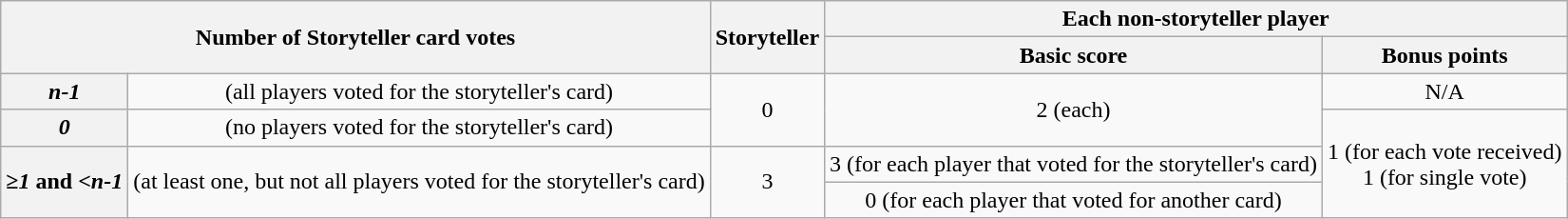<table class="wikitable" style="font-size:100%;text-align:center;">
<tr>
<th colspan=2 rowspan=2>Number of Storyteller card votes</th>
<th rowspan=2>Storyteller</th>
<th colspan=2>Each non-storyteller player</th>
</tr>
<tr>
<th>Basic score</th>
<th>Bonus points</th>
</tr>
<tr>
<th><em>n-1</em></th>
<td>(all players voted for the storyteller's card)</td>
<td rowspan=2>0</td>
<td rowspan=2>2 (each)</td>
<td>N/A</td>
</tr>
<tr>
<th><em>0</em></th>
<td>(no players voted for the storyteller's card)</td>
<td rowspan=3>1 (for each vote received)<br>1 (for single vote)</td>
</tr>
<tr>
<th rowspan=2>≥<em>1</em> and <<em>n-1</em></th>
<td rowspan=2>(at least one, but not all players voted for the storyteller's card)</td>
<td rowspan=2>3</td>
<td>3 (for each player that voted for the storyteller's card)</td>
</tr>
<tr>
<td>0 (for each player that voted for another card)</td>
</tr>
</table>
